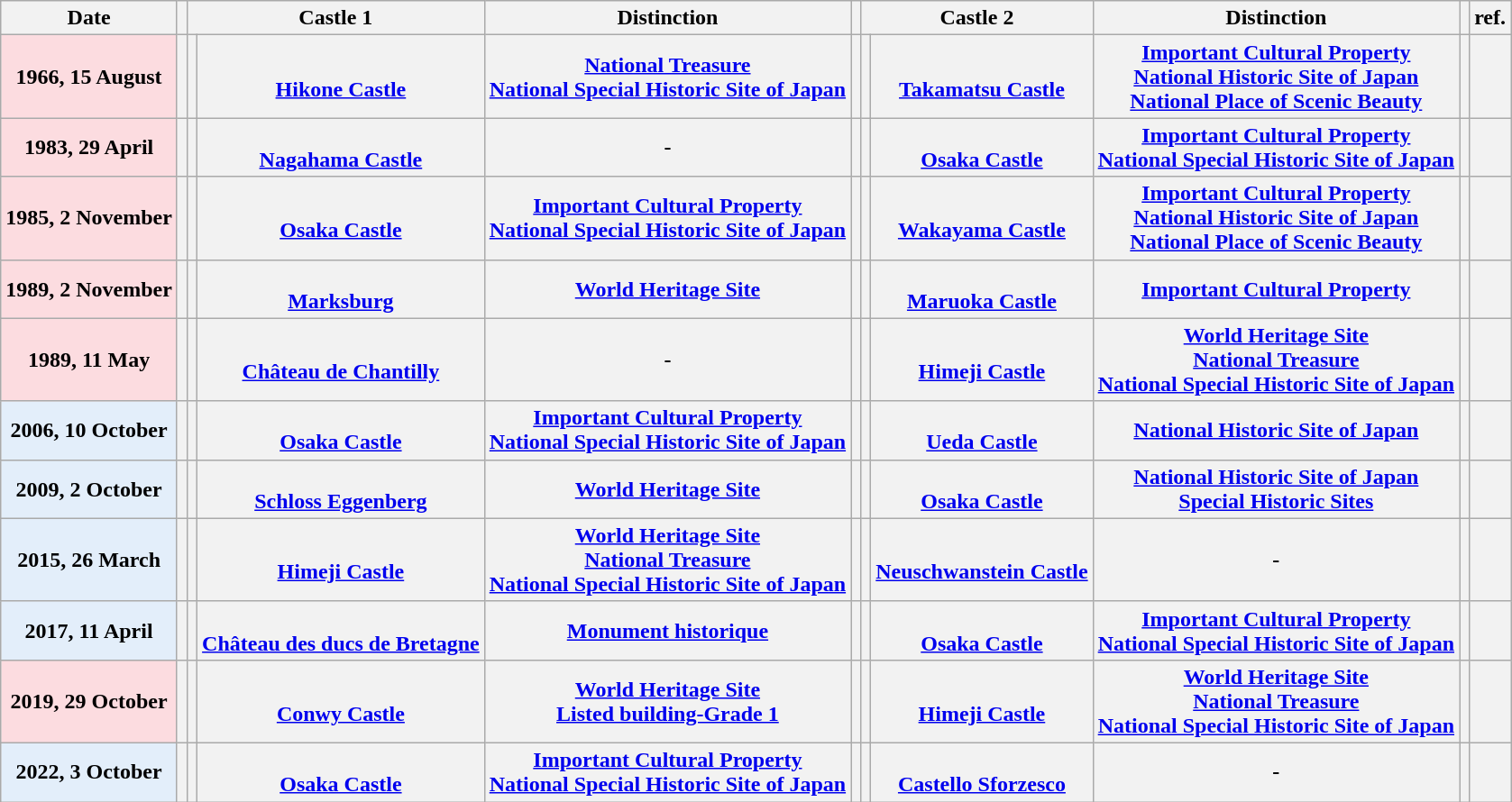<table class="wikitable" style="text-align:center; border:1px #AAAAFF solid">
<tr>
<th>Date</th>
<th></th>
<th colspan="2" align="center" width="0">Castle 1</th>
<th>Distinction</th>
<th></th>
<th colspan="2" align="center" width="0">Castle 2</th>
<th>Distinction</th>
<th></th>
<th>ref.</th>
</tr>
<tr>
<th style="background:#fcdce0;">1966, 15 August</th>
<th></th>
<th></th>
<th><br><a href='#'>Hikone Castle</a></th>
<th><a href='#'>National Treasure</a><br><a href='#'>National Special Historic Site of Japan</a></th>
<th></th>
<th></th>
<th><br><a href='#'>Takamatsu Castle</a></th>
<th><a href='#'>Important Cultural Property</a><br><a href='#'>National Historic Site of Japan</a><br><a href='#'>National Place of Scenic Beauty</a></th>
<th></th>
<th></th>
</tr>
<tr>
<th style="background:#fcdce0;">1983, 29 April</th>
<th></th>
<th></th>
<th><br><a href='#'>Nagahama Castle</a></th>
<th>-</th>
<th></th>
<th></th>
<th><br><a href='#'>Osaka Castle</a></th>
<th><a href='#'>Important Cultural Property</a><br><a href='#'>National Special Historic Site of Japan</a></th>
<th></th>
<th></th>
</tr>
<tr>
<th style="background:#fcdce0;">1985, 2 November</th>
<th></th>
<th></th>
<th><br><a href='#'>Osaka Castle</a></th>
<th><a href='#'>Important Cultural Property</a><br><a href='#'>National Special Historic Site of Japan</a></th>
<th></th>
<th></th>
<th><br><a href='#'>Wakayama Castle</a></th>
<th><a href='#'>Important Cultural Property</a><br><a href='#'>National Historic Site of Japan</a><br><a href='#'>National Place of Scenic Beauty</a></th>
<th></th>
<th></th>
</tr>
<tr>
<th style="background:#fcdce0;">1989, 2 November</th>
<th></th>
<th></th>
<th><br><a href='#'>Marksburg</a></th>
<th>  <a href='#'>World Heritage Site</a></th>
<th></th>
<th></th>
<th><br><a href='#'>Maruoka Castle</a></th>
<th><a href='#'>Important Cultural Property</a></th>
<th></th>
<th></th>
</tr>
<tr>
<th style="background:#fcdce0;">1989, 11 May</th>
<th></th>
<th></th>
<th><br><a href='#'>Château de Chantilly</a></th>
<th>-</th>
<th></th>
<th></th>
<th><br><a href='#'>Himeji Castle</a></th>
<th>  <a href='#'>World Heritage Site</a><br><a href='#'>National Treasure</a><br><a href='#'>National Special Historic Site of Japan</a></th>
<th></th>
<th></th>
</tr>
<tr>
<th style="background:#e3eefa">2006, 10 October</th>
<th></th>
<th></th>
<th><br><a href='#'>Osaka Castle</a></th>
<th><a href='#'>Important Cultural Property</a><br><a href='#'>National Special Historic Site of Japan</a></th>
<th></th>
<th></th>
<th><br><a href='#'>Ueda Castle</a></th>
<th><a href='#'>National Historic Site of Japan</a></th>
<th></th>
<th></th>
</tr>
<tr>
<th style="background:#e3eefa">2009, 2 October</th>
<th></th>
<th></th>
<th><br><a href='#'>Schloss Eggenberg</a></th>
<th>  <a href='#'>World Heritage Site</a></th>
<th></th>
<th></th>
<th><br><a href='#'>Osaka Castle</a></th>
<th><a href='#'>National Historic Site of Japan</a><br><a href='#'>Special Historic Sites</a></th>
<th></th>
<th></th>
</tr>
<tr>
<th style="background:#e3eefa">2015, 26 March</th>
<th></th>
<th></th>
<th><br><a href='#'>Himeji Castle</a></th>
<th>  <a href='#'>World Heritage Site</a><br><a href='#'>National Treasure</a><br><a href='#'>National Special Historic Site of Japan</a></th>
<th></th>
<th></th>
<th><br><a href='#'>Neuschwanstein Castle</a></th>
<th>-</th>
<th></th>
<th></th>
</tr>
<tr>
<th style="background:#e3eefa">2017, 11 April</th>
<th></th>
<th></th>
<th><br><a href='#'>Château des ducs de Bretagne</a></th>
<th><a href='#'>Monument historique</a></th>
<th></th>
<th></th>
<th><br><a href='#'>Osaka Castle</a></th>
<th><a href='#'>Important Cultural Property</a><br><a href='#'>National Special Historic Site of Japan</a></th>
<th></th>
<th></th>
</tr>
<tr>
<th style="background:#fcdce0;">2019, 29 October</th>
<th></th>
<th></th>
<th><br><a href='#'>Conwy Castle</a></th>
<th>  <a href='#'>World Heritage Site</a><br><a href='#'>Listed building-Grade 1</a></th>
<th></th>
<th></th>
<th><br><a href='#'>Himeji Castle</a></th>
<th>  <a href='#'>World Heritage Site</a><br><a href='#'>National Treasure</a><br><a href='#'>National Special Historic Site of Japan</a></th>
<th></th>
<th></th>
</tr>
<tr>
<th style="background:#e3eefa">2022, 3 October</th>
<th></th>
<th></th>
<th><br><a href='#'>Osaka Castle</a></th>
<th><a href='#'>Important Cultural Property</a><br><a href='#'>National Special Historic Site of Japan</a></th>
<th></th>
<th></th>
<th><br><a href='#'>Castello Sforzesco</a></th>
<th>-</th>
<th></th>
<th></th>
</tr>
</table>
